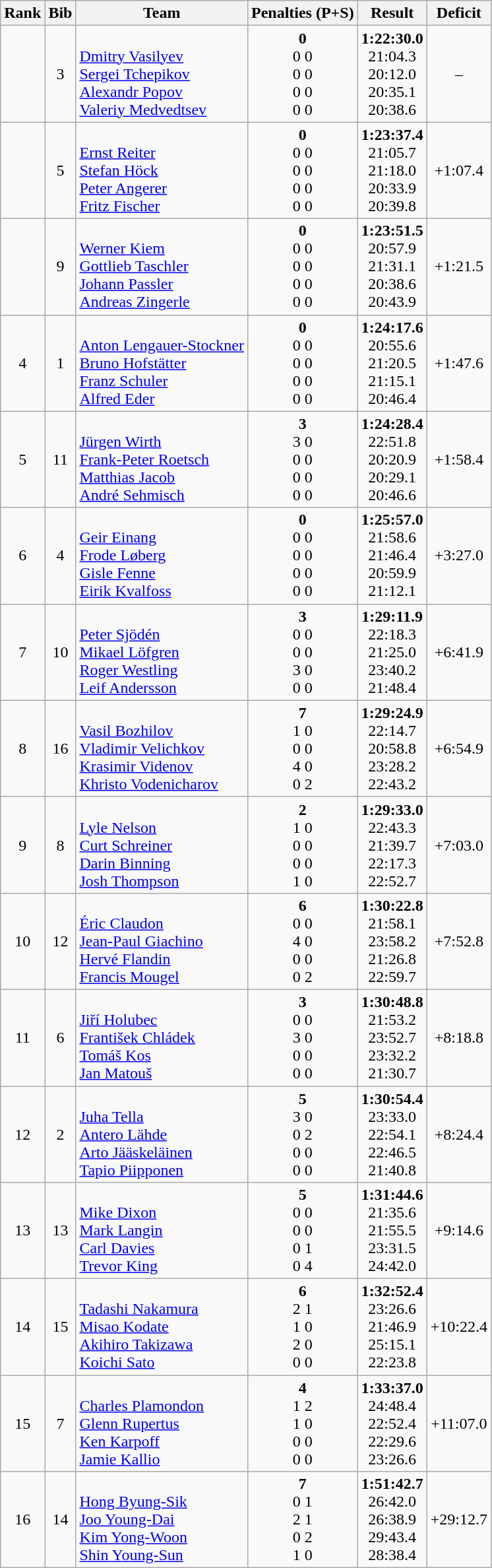<table class="wikitable sortable" style="text-align:center">
<tr>
<th>Rank</th>
<th>Bib</th>
<th>Team</th>
<th>Penalties (P+S)</th>
<th>Result</th>
<th>Deficit</th>
</tr>
<tr>
<td></td>
<td>3</td>
<td align=left><br><a href='#'>Dmitry Vasilyev</a><br><a href='#'>Sergei Tchepikov</a><br><a href='#'>Alexandr Popov</a><br><a href='#'>Valeriy Medvedtsev</a></td>
<td><strong>0</strong><br>0 0<br>0 0<br>0 0<br>0 0</td>
<td><strong>1:22:30.0</strong><br>21:04.3<br>20:12.0<br>20:35.1<br>20:38.6</td>
<td>–</td>
</tr>
<tr>
<td></td>
<td>5</td>
<td align=left><br><a href='#'>Ernst Reiter</a><br><a href='#'>Stefan Höck</a><br><a href='#'>Peter Angerer</a><br><a href='#'>Fritz Fischer</a></td>
<td><strong>0</strong><br>0 0<br>0 0<br>0 0<br>0 0</td>
<td><strong>1:23:37.4</strong><br>21:05.7<br>21:18.0<br>20:33.9<br>20:39.8<br></td>
<td>+1:07.4</td>
</tr>
<tr>
<td></td>
<td>9</td>
<td align=left><br><a href='#'>Werner Kiem</a><br><a href='#'>Gottlieb Taschler</a><br><a href='#'>Johann Passler</a><br><a href='#'>Andreas Zingerle</a></td>
<td><strong>0</strong><br>0 0<br>0 0<br>0 0<br>0 0</td>
<td><strong>1:23:51.5</strong><br>20:57.9<br>21:31.1<br>20:38.6<br>20:43.9<br></td>
<td>+1:21.5</td>
</tr>
<tr>
<td>4</td>
<td>1</td>
<td align=left><br><a href='#'>Anton Lengauer-Stockner</a><br><a href='#'>Bruno Hofstätter</a><br><a href='#'>Franz Schuler</a><br><a href='#'>Alfred Eder</a></td>
<td><strong>0</strong><br>0 0<br>0 0<br>0 0<br>0 0</td>
<td><strong>1:24:17.6</strong><br>20:55.6<br>21:20.5<br>21:15.1<br>20:46.4</td>
<td>+1:47.6</td>
</tr>
<tr>
<td>5</td>
<td>11</td>
<td align=left><br><a href='#'>Jürgen Wirth</a><br><a href='#'>Frank-Peter Roetsch</a><br><a href='#'>Matthias Jacob</a><br><a href='#'>André Sehmisch</a></td>
<td><strong>3</strong><br>3 0<br>0 0<br>0 0<br>0 0</td>
<td><strong>1:24:28.4</strong><br>22:51.8<br>20:20.9<br>20:29.1<br>20:46.6</td>
<td>+1:58.4</td>
</tr>
<tr>
<td>6</td>
<td>4</td>
<td align=left><br><a href='#'>Geir Einang</a><br><a href='#'>Frode Løberg</a><br><a href='#'>Gisle Fenne</a><br><a href='#'>Eirik Kvalfoss</a></td>
<td><strong>0</strong><br>0 0<br>0 0<br>0 0<br>0 0</td>
<td><strong>1:25:57.0</strong><br>21:58.6<br>21:46.4<br>20:59.9<br>21:12.1</td>
<td>+3:27.0</td>
</tr>
<tr>
<td>7</td>
<td>10</td>
<td align=left><br><a href='#'>Peter Sjödén</a><br><a href='#'>Mikael Löfgren</a><br><a href='#'>Roger Westling</a><br><a href='#'>Leif Andersson</a></td>
<td><strong>3</strong><br>0 0<br>0 0<br>3 0<br>0 0</td>
<td><strong>1:29:11.9</strong><br>22:18.3<br>21:25.0<br>23:40.2<br>21:48.4<br></td>
<td>+6:41.9</td>
</tr>
<tr>
<td>8</td>
<td>16</td>
<td align=left><br><a href='#'>Vasil Bozhilov</a><br><a href='#'>Vladimir Velichkov</a><br><a href='#'>Krasimir Videnov</a><br><a href='#'>Khristo Vodenicharov</a></td>
<td><strong>7</strong><br>1 0<br>0 0<br>4 0<br>0 2</td>
<td><strong>1:29:24.9</strong><br>22:14.7<br>20:58.8<br>23:28.2<br>22:43.2</td>
<td>+6:54.9</td>
</tr>
<tr>
<td>9</td>
<td>8</td>
<td align=left><br><a href='#'>Lyle Nelson</a><br><a href='#'>Curt Schreiner</a><br><a href='#'>Darin Binning</a><br><a href='#'>Josh Thompson</a></td>
<td><strong>2</strong><br>1 0<br>0 0<br>0 0<br>1 0</td>
<td><strong>1:29:33.0</strong><br>22:43.3<br>21:39.7<br>22:17.3<br>22:52.7</td>
<td>+7:03.0</td>
</tr>
<tr>
<td>10</td>
<td>12</td>
<td align=left><br><a href='#'>Éric Claudon</a><br><a href='#'>Jean-Paul Giachino</a><br><a href='#'>Hervé Flandin</a><br><a href='#'>Francis Mougel</a></td>
<td><strong>6</strong><br>0 0<br>4 0<br>0 0<br>0 2</td>
<td><strong>1:30:22.8</strong><br>21:58.1<br>23:58.2<br>21:26.8<br>22:59.7</td>
<td>+7:52.8</td>
</tr>
<tr>
<td>11</td>
<td>6</td>
<td align=left><br><a href='#'>Jiří Holubec</a><br><a href='#'>František Chládek</a><br><a href='#'>Tomáš Kos</a><br><a href='#'>Jan Matouš</a></td>
<td><strong>3</strong><br>0 0<br>3 0<br>0 0<br>0 0</td>
<td><strong>1:30:48.8</strong><br>21:53.2<br>23:52.7<br>23:32.2<br>21:30.7</td>
<td>+8:18.8</td>
</tr>
<tr>
<td>12</td>
<td>2</td>
<td align=left><br><a href='#'>Juha Tella</a><br><a href='#'>Antero Lähde</a><br><a href='#'>Arto Jääskeläinen</a><br><a href='#'>Tapio Piipponen</a></td>
<td><strong>5</strong><br>3 0<br>0 2<br>0 0<br>0 0</td>
<td><strong>1:30:54.4</strong><br>23:33.0<br>22:54.1<br>22:46.5<br>21:40.8</td>
<td>+8:24.4</td>
</tr>
<tr>
<td>13</td>
<td>13</td>
<td align=left><br><a href='#'>Mike Dixon</a><br><a href='#'>Mark Langin</a><br><a href='#'>Carl Davies</a><br><a href='#'>Trevor King</a></td>
<td><strong>5</strong><br>0 0<br>0 0<br>0 1<br>0 4</td>
<td><strong>1:31:44.6</strong><br>21:35.6<br>21:55.5<br>23:31.5<br>24:42.0</td>
<td>+9:14.6</td>
</tr>
<tr>
<td>14</td>
<td>15</td>
<td align=left><br><a href='#'>Tadashi Nakamura</a><br><a href='#'>Misao Kodate</a><br><a href='#'>Akihiro Takizawa</a><br><a href='#'>Koichi Sato</a></td>
<td><strong>6</strong><br>2 1<br>1 0<br>2 0<br>0 0</td>
<td><strong>1:32:52.4</strong><br>23:26.6<br>21:46.9<br>25:15.1<br>22:23.8</td>
<td>+10:22.4</td>
</tr>
<tr>
<td>15</td>
<td>7</td>
<td align=left><br><a href='#'>Charles Plamondon</a><br><a href='#'>Glenn Rupertus</a><br><a href='#'>Ken Karpoff</a><br><a href='#'>Jamie Kallio</a></td>
<td><strong>4</strong><br>1 2<br>1 0<br>0 0<br>0 0</td>
<td><strong>1:33:37.0</strong><br>24:48.4<br>22:52.4<br>22:29.6<br>23:26.6</td>
<td>+11:07.0</td>
</tr>
<tr>
<td>16</td>
<td>14</td>
<td align=left><br><a href='#'>Hong Byung-Sik</a><br><a href='#'>Joo Young-Dai</a><br><a href='#'>Kim Yong-Woon</a><br><a href='#'>Shin Young-Sun</a></td>
<td><strong>7</strong><br>0 1<br>2 1<br>0 2<br>1 0</td>
<td><strong>1:51:42.7</strong><br>26:42.0<br>26:38.9<br>29:43.4<br>28:38.4</td>
<td>+29:12.7</td>
</tr>
</table>
